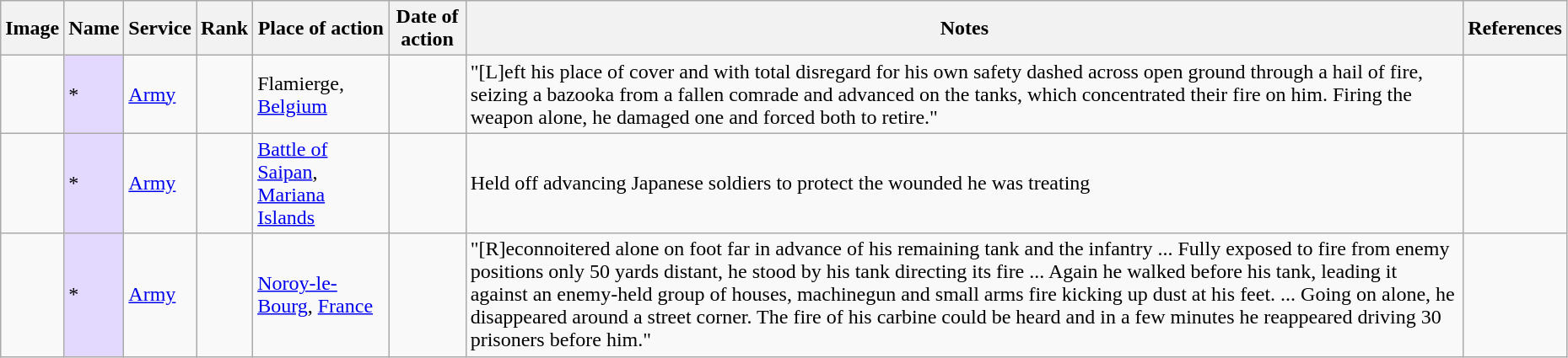<table class="wikitable sortable" width="98%">
<tr>
<th class="unsortable">Image</th>
<th>Name</th>
<th>Service</th>
<th>Rank</th>
<th>Place of action</th>
<th>Date of action</th>
<th class="unsortable">Notes</th>
<th class="unsortable">References</th>
</tr>
<tr>
<td></td>
<td style="background:#e3d9ff;">*</td>
<td><a href='#'>Army</a></td>
<td></td>
<td>Flamierge, <a href='#'>Belgium</a></td>
<td></td>
<td>"[L]eft his place of cover and with total disregard for his own safety dashed across open ground through a hail of fire, seizing a bazooka from a fallen comrade and advanced on the tanks, which concentrated their fire on him. Firing the weapon alone, he damaged one and forced both to retire."</td>
<td></td>
</tr>
<tr>
<td></td>
<td style="background:#e3d9ff;">*</td>
<td><a href='#'>Army</a></td>
<td></td>
<td><a href='#'>Battle of Saipan</a>, <a href='#'>Mariana Islands</a></td>
<td></td>
<td>Held off advancing Japanese soldiers to protect the wounded he was treating</td>
<td></td>
</tr>
<tr>
<td></td>
<td style="background:#e3d9ff;">*</td>
<td><a href='#'>Army</a></td>
<td></td>
<td><a href='#'>Noroy-le-Bourg</a>, <a href='#'>France</a></td>
<td></td>
<td>"[R]econnoitered alone on foot far in advance of his remaining tank and the infantry ... Fully exposed to fire from enemy positions only 50 yards distant, he stood by his tank directing its fire ... Again he walked before his tank, leading it against an enemy-held group of houses, machinegun and small arms fire kicking up dust at his feet. ... Going on alone, he disappeared around a street corner. The fire of his carbine could be heard and in a few minutes he reappeared driving 30 prisoners before him."</td>
<td></td>
</tr>
</table>
